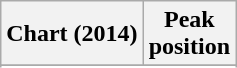<table class="wikitable plainrowheaders sortable" style="text-align:center;">
<tr>
<th scope="col">Chart (2014)</th>
<th scope="col">Peak<br>position</th>
</tr>
<tr>
</tr>
<tr>
</tr>
<tr>
</tr>
<tr>
</tr>
<tr>
</tr>
</table>
